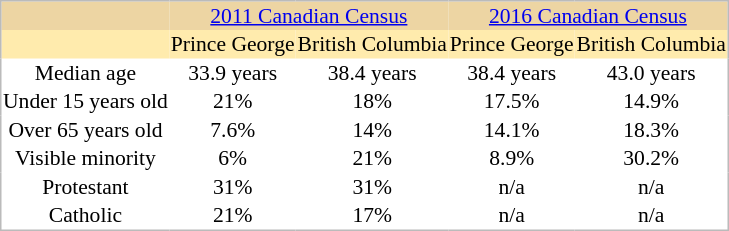<table cellpadding="1" border="0" style="float:left; margin:0 1em 1em 0; border:1px #bbb solid; border-collapse:collapse; font-size:90%;">
<tr style="text-align:center; background:#edd5a3;">
<td></td>
<td colspan=2><a href='#'>2011 Canadian Census</a></td>
<td colspan=2><a href='#'>2016 Canadian Census</a></td>
</tr>
<tr style="text-align:center;background-color:#ffebad;">
<td></td>
<td>Prince George</td>
<td>British Columbia</td>
<td>Prince George</td>
<td>British Columbia</td>
</tr>
<tr style="text-align:center;">
<td>Median age</td>
<td>33.9 years</td>
<td>38.4 years</td>
<td>38.4 years</td>
<td>43.0 years</td>
</tr>
<tr style="text-align:center;">
<td>Under 15 years old</td>
<td>21%</td>
<td>18%</td>
<td>17.5%</td>
<td>14.9%</td>
</tr>
<tr style="text-align:center;">
<td>Over 65 years old</td>
<td>7.6%</td>
<td>14%</td>
<td>14.1%</td>
<td>18.3%</td>
</tr>
<tr style="text-align:center;">
<td>Visible minority</td>
<td>6%</td>
<td>21%</td>
<td>8.9%</td>
<td>30.2%</td>
</tr>
<tr style="text-align:center;">
<td>Protestant</td>
<td>31%</td>
<td>31%</td>
<td>n/a</td>
<td>n/a</td>
</tr>
<tr style="text-align:center;">
<td>Catholic</td>
<td>21%</td>
<td>17%</td>
<td>n/a</td>
<td>n/a</td>
</tr>
</table>
